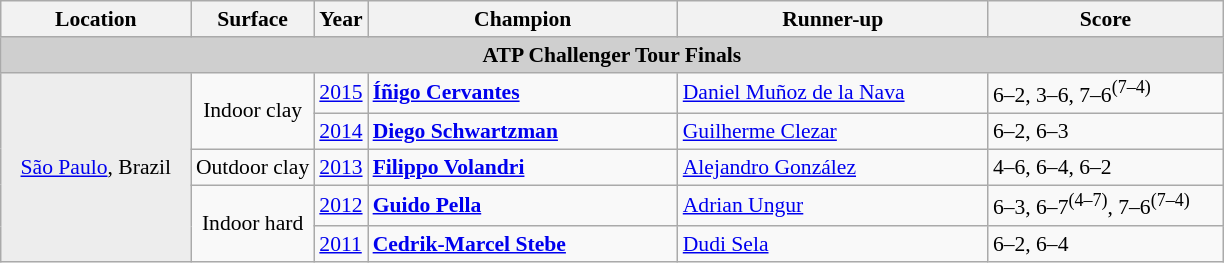<table class="wikitable" style="font-size:90%">
<tr>
<th width="120">Location</th>
<th>Surface</th>
<th>Year</th>
<th width="200">Champion</th>
<th width="200">Runner-up</th>
<th width="150">Score</th>
</tr>
<tr>
<td colspan=6 align=center style="background:#cfcfcf"><strong>ATP Challenger Tour Finals</strong></td>
</tr>
<tr>
<td rowspan=5 align=center style="background:#ededed"><a href='#'>São Paulo</a>, Brazil</td>
<td rowspan=2 align=center>Indoor clay</td>
<td><a href='#'>2015</a></td>
<td> <strong><a href='#'>Íñigo Cervantes</a></strong></td>
<td> <a href='#'>Daniel Muñoz de la Nava</a></td>
<td>6–2, 3–6, 7–6<sup>(7–4)</sup></td>
</tr>
<tr>
<td><a href='#'>2014</a></td>
<td> <strong><a href='#'>Diego Schwartzman</a></strong></td>
<td> <a href='#'>Guilherme Clezar</a></td>
<td>6–2, 6–3</td>
</tr>
<tr>
<td align=center>Outdoor clay</td>
<td><a href='#'>2013</a></td>
<td> <strong><a href='#'>Filippo Volandri</a></strong></td>
<td> <a href='#'>Alejandro González</a></td>
<td>4–6, 6–4, 6–2</td>
</tr>
<tr>
<td rowspan=2 align=center>Indoor hard</td>
<td><a href='#'>2012</a></td>
<td> <strong><a href='#'>Guido Pella</a></strong></td>
<td> <a href='#'>Adrian Ungur</a></td>
<td>6–3, 6–7<sup>(4–7)</sup>, 7–6<sup>(7–4)</sup></td>
</tr>
<tr>
<td><a href='#'>2011</a></td>
<td> <strong><a href='#'>Cedrik-Marcel Stebe</a></strong></td>
<td> <a href='#'>Dudi Sela</a></td>
<td>6–2, 6–4</td>
</tr>
</table>
